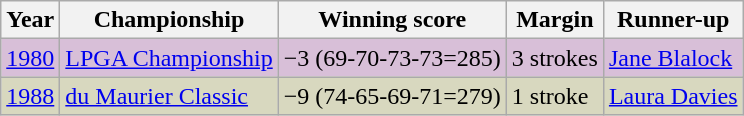<table class="wikitable">
<tr>
<th>Year</th>
<th>Championship</th>
<th>Winning score</th>
<th>Margin</th>
<th>Runner-up</th>
</tr>
<tr style="background:thistle;">
<td><a href='#'>1980</a></td>
<td><a href='#'>LPGA Championship</a></td>
<td>−3 (69-70-73-73=285)</td>
<td>3 strokes</td>
<td> <a href='#'>Jane Blalock</a></td>
</tr>
<tr style="background:#D8D8BF;">
<td><a href='#'>1988</a></td>
<td><a href='#'>du Maurier Classic</a></td>
<td>−9 (74-65-69-71=279)</td>
<td>1 stroke</td>
<td> <a href='#'>Laura Davies</a></td>
</tr>
</table>
